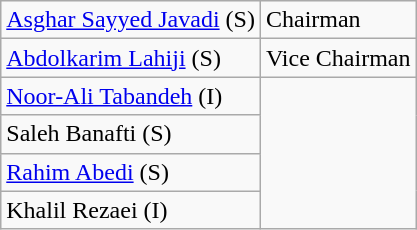<table class="wikitable" style="text-align:left">
<tr>
<td><a href='#'>Asghar Sayyed Javadi</a> (S)</td>
<td>Chairman</td>
</tr>
<tr>
<td><a href='#'>Abdolkarim Lahiji</a> (S)</td>
<td>Vice Chairman</td>
</tr>
<tr>
<td><a href='#'>Noor-Ali Tabandeh</a> (I)</td>
</tr>
<tr>
<td>Saleh Banafti (S)</td>
</tr>
<tr>
<td><a href='#'>Rahim Abedi</a> (S)</td>
</tr>
<tr>
<td>Khalil Rezaei (I)</td>
</tr>
</table>
